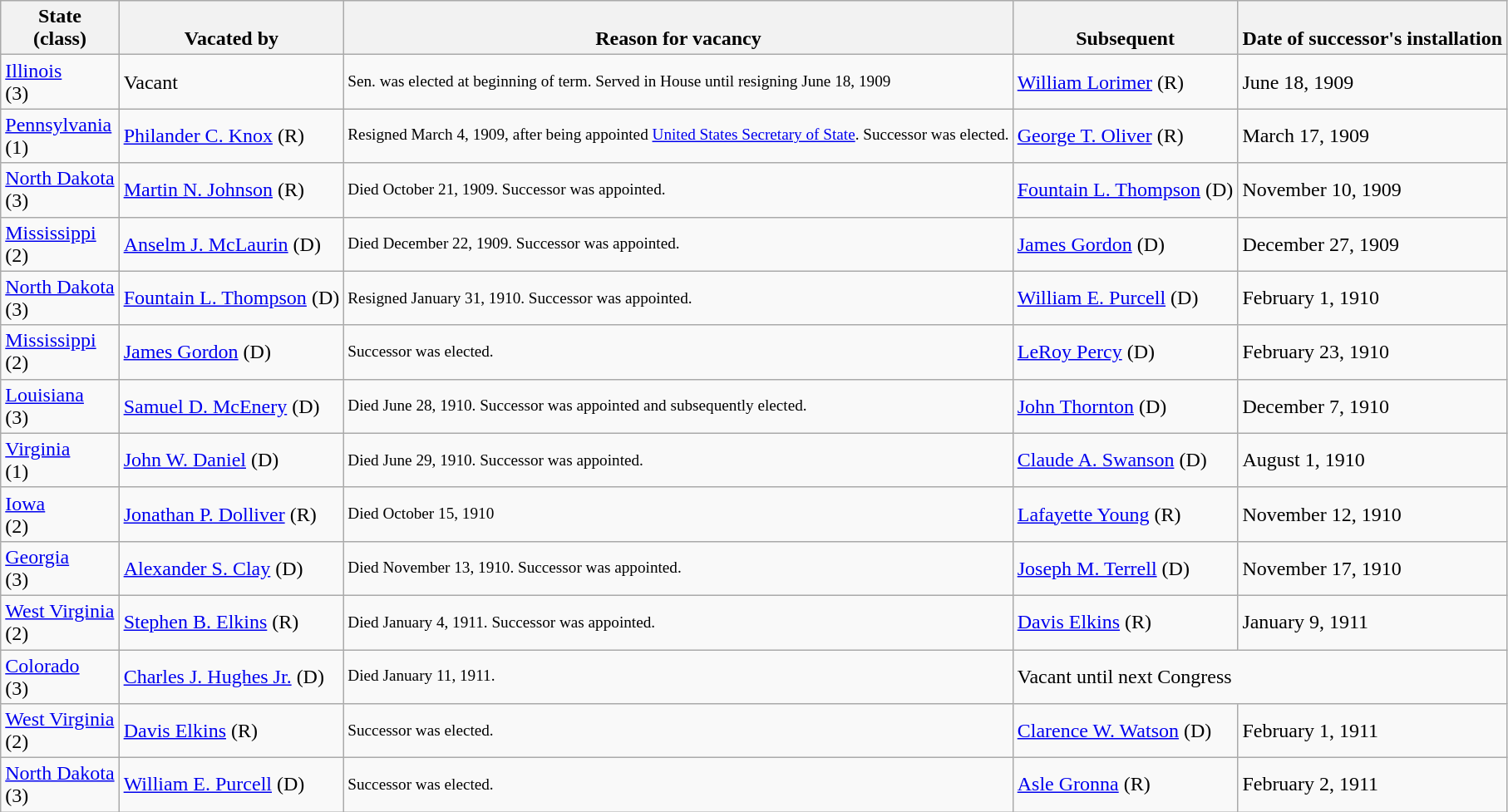<table class="wikitable sortable">
<tr valign=bottom>
<th>State<br>(class)</th>
<th>Vacated by</th>
<th>Reason for vacancy</th>
<th>Subsequent</th>
<th>Date of successor's installation</th>
</tr>
<tr>
<td><a href='#'>Illinois</a><br>(3)</td>
<td>Vacant</td>
<td style="font-size:80%">Sen. was elected at beginning of term.  Served in House until resigning June 18, 1909</td>
<td><a href='#'>William Lorimer</a> (R)</td>
<td>June 18, 1909</td>
</tr>
<tr>
<td><a href='#'>Pennsylvania</a><br>(1)</td>
<td><a href='#'>Philander C. Knox</a> (R)</td>
<td style="font-size:80%">Resigned March 4, 1909, after being appointed <a href='#'>United States Secretary of State</a>.  Successor was elected.</td>
<td><a href='#'>George T. Oliver</a> (R)</td>
<td>March 17, 1909</td>
</tr>
<tr>
<td><a href='#'>North Dakota</a><br>(3)</td>
<td><a href='#'>Martin N. Johnson</a> (R)</td>
<td style="font-size:80%">Died October 21, 1909. Successor was appointed.</td>
<td><a href='#'>Fountain L. Thompson</a> (D)</td>
<td>November 10, 1909</td>
</tr>
<tr>
<td><a href='#'>Mississippi</a><br>(2)</td>
<td><a href='#'>Anselm J. McLaurin</a> (D)</td>
<td style="font-size:80%">Died December 22, 1909. Successor was appointed.</td>
<td><a href='#'>James Gordon</a> (D)</td>
<td>December 27, 1909</td>
</tr>
<tr>
<td><a href='#'>North Dakota</a><br>(3)</td>
<td><a href='#'>Fountain L. Thompson</a> (D)</td>
<td style="font-size:80%">Resigned January 31, 1910. Successor was appointed.</td>
<td><a href='#'>William E. Purcell</a> (D)</td>
<td>February 1, 1910</td>
</tr>
<tr>
<td><a href='#'>Mississippi</a><br>(2)</td>
<td><a href='#'>James Gordon</a> (D)</td>
<td style="font-size:80%">Successor was elected.</td>
<td><a href='#'>LeRoy Percy</a> (D)</td>
<td>February 23, 1910</td>
</tr>
<tr>
<td><a href='#'>Louisiana</a><br>(3)</td>
<td><a href='#'>Samuel D. McEnery</a> (D)</td>
<td style="font-size:80%">Died June 28, 1910. Successor was appointed and subsequently elected.</td>
<td><a href='#'>John Thornton</a> (D)</td>
<td>December 7, 1910</td>
</tr>
<tr>
<td><a href='#'>Virginia</a><br>(1)</td>
<td><a href='#'>John W. Daniel</a> (D)</td>
<td style="font-size:80%">Died June 29, 1910. Successor was appointed.</td>
<td><a href='#'>Claude A. Swanson</a> (D)</td>
<td>August 1, 1910</td>
</tr>
<tr>
<td><a href='#'>Iowa</a><br>(2)</td>
<td><a href='#'>Jonathan P. Dolliver</a> (R)</td>
<td style="font-size:80%">Died October 15, 1910</td>
<td><a href='#'>Lafayette Young</a> (R)</td>
<td>November 12, 1910</td>
</tr>
<tr>
<td><a href='#'>Georgia</a><br>(3)</td>
<td><a href='#'>Alexander S. Clay</a> (D)</td>
<td style="font-size:80%">Died November 13, 1910. Successor was appointed.</td>
<td><a href='#'>Joseph M. Terrell</a> (D)</td>
<td>November 17, 1910</td>
</tr>
<tr>
<td><a href='#'>West Virginia</a><br>(2)</td>
<td><a href='#'>Stephen B. Elkins</a> (R)</td>
<td style="font-size:80%">Died January 4, 1911.  Successor was appointed.</td>
<td><a href='#'>Davis Elkins</a> (R)</td>
<td>January 9, 1911</td>
</tr>
<tr>
<td><a href='#'>Colorado</a><br>(3)</td>
<td><a href='#'>Charles J. Hughes Jr.</a> (D)</td>
<td style="font-size:80%">Died January 11, 1911.</td>
<td colspan=2>Vacant until next Congress</td>
</tr>
<tr>
<td><a href='#'>West Virginia</a><br>(2)</td>
<td><a href='#'>Davis Elkins</a> (R)</td>
<td style="font-size:80%">Successor was elected.</td>
<td><a href='#'>Clarence W. Watson</a> (D)</td>
<td>February 1, 1911</td>
</tr>
<tr>
<td><a href='#'>North Dakota</a><br>(3)</td>
<td><a href='#'>William E. Purcell</a> (D)</td>
<td style="font-size:80%">Successor was elected.</td>
<td><a href='#'>Asle Gronna</a> (R)</td>
<td>February 2, 1911</td>
</tr>
</table>
